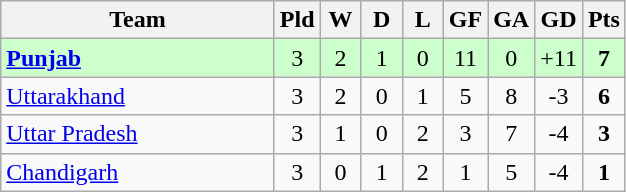<table class="wikitable" style="text-align: center;">
<tr>
<th width="175">Team</th>
<th width="20">Pld</th>
<th width="20">W</th>
<th width="20">D</th>
<th width="20">L</th>
<th width="20">GF</th>
<th width="20">GA</th>
<th width="20">GD</th>
<th width="20">Pts</th>
</tr>
<tr bgcolor=#ccffcc>
<td align=left><strong><a href='#'>Punjab</a></strong></td>
<td>3</td>
<td>2</td>
<td>1</td>
<td>0</td>
<td>11</td>
<td>0</td>
<td>+11</td>
<td><strong>7</strong></td>
</tr>
<tr>
<td align=left><a href='#'>Uttarakhand</a></td>
<td>3</td>
<td>2</td>
<td>0</td>
<td>1</td>
<td>5</td>
<td>8</td>
<td>-3</td>
<td><strong>6</strong></td>
</tr>
<tr>
<td align=left><a href='#'>Uttar Pradesh</a></td>
<td>3</td>
<td>1</td>
<td>0</td>
<td>2</td>
<td>3</td>
<td>7</td>
<td>-4</td>
<td><strong>3</strong></td>
</tr>
<tr>
<td align=left><a href='#'>Chandigarh</a></td>
<td>3</td>
<td>0</td>
<td>1</td>
<td>2</td>
<td>1</td>
<td>5</td>
<td>-4</td>
<td><strong>1</strong></td>
</tr>
</table>
